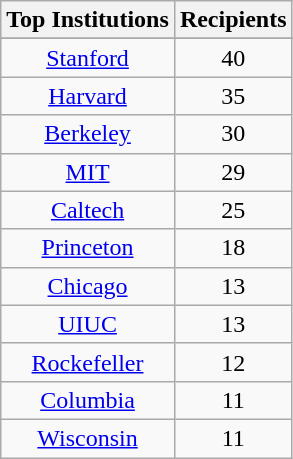<table class="wikitable sortable">
<tr>
<th>Top Institutions</th>
<th data-sort-type="number">Recipients</th>
</tr>
<tr>
</tr>
<tr>
<td align="center"><a href='#'>Stanford</a></td>
<td align="center">40</td>
</tr>
<tr>
<td align="center"><a href='#'>Harvard</a></td>
<td align="center">35</td>
</tr>
<tr>
<td align="center"><a href='#'>Berkeley</a></td>
<td align="center">30</td>
</tr>
<tr>
<td align="center"><a href='#'>MIT</a></td>
<td align="center">29</td>
</tr>
<tr>
<td align="center"><a href='#'>Caltech</a></td>
<td align="center">25</td>
</tr>
<tr>
<td align="center"><a href='#'>Princeton</a></td>
<td align="center">18</td>
</tr>
<tr>
<td align="center"><a href='#'>Chicago</a></td>
<td align="center">13</td>
</tr>
<tr>
<td align="center"><a href='#'>UIUC</a></td>
<td align="center">13</td>
</tr>
<tr>
<td align="center"><a href='#'>Rockefeller</a></td>
<td align="center">12</td>
</tr>
<tr>
<td align="center"><a href='#'>Columbia</a></td>
<td align="center">11</td>
</tr>
<tr>
<td align="center"><a href='#'>Wisconsin</a></td>
<td align="center">11</td>
</tr>
</table>
